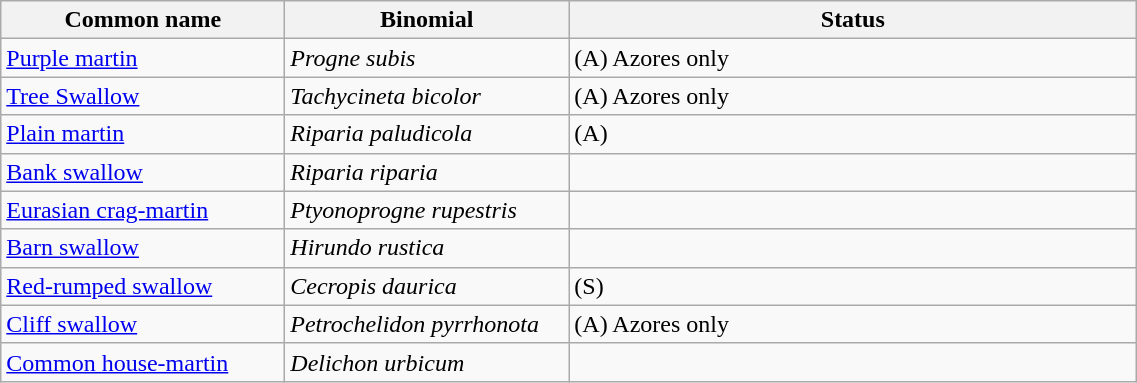<table width=60% class="wikitable">
<tr>
<th width=15%>Common name</th>
<th width=15%>Binomial</th>
<th width=30%>Status</th>
</tr>
<tr>
<td><a href='#'>Purple martin</a></td>
<td><em>Progne subis</em></td>
<td>(A) Azores only</td>
</tr>
<tr>
<td><a href='#'>Tree Swallow</a></td>
<td><em>Tachycineta bicolor</em></td>
<td>(A) Azores only</td>
</tr>
<tr>
<td><a href='#'>Plain martin</a></td>
<td><em>Riparia paludicola</em></td>
<td>(A)</td>
</tr>
<tr>
<td><a href='#'>Bank swallow</a></td>
<td><em>Riparia riparia</em></td>
<td></td>
</tr>
<tr>
<td><a href='#'>Eurasian crag-martin</a></td>
<td><em>Ptyonoprogne rupestris</em></td>
<td></td>
</tr>
<tr>
<td><a href='#'>Barn swallow</a></td>
<td><em>Hirundo rustica</em></td>
<td></td>
</tr>
<tr>
<td><a href='#'>Red-rumped swallow</a></td>
<td><em>Cecropis daurica</em></td>
<td>(S)</td>
</tr>
<tr>
<td><a href='#'>Cliff swallow</a></td>
<td><em>Petrochelidon pyrrhonota</em></td>
<td>(A) Azores only</td>
</tr>
<tr>
<td><a href='#'>Common house-martin</a></td>
<td><em>Delichon urbicum</em></td>
<td></td>
</tr>
</table>
